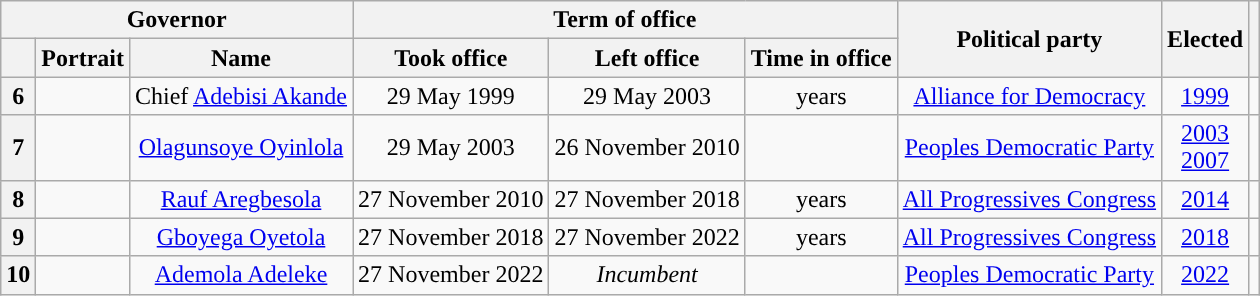<table class="wikitable" style="text-align:center">
<tr>
<th colspan=3>Governor</th>
<th colspan=3>Term of office</th>
<th rowspan=2>Political party</th>
<th rowspan=2>Elected</th>
<th rowspan=2></th>
</tr>
<tr>
<th></th>
<th>Portrait</th>
<th>Name<br></th>
<th>Took office</th>
<th>Left office</th>
<th>Time in office</th>
</tr>
<tr>
<th style="background:">6</th>
<td></td>
<td>Chief <a href='#'>Adebisi Akande</a><br></td>
<td>29 May 1999</td>
<td>29 May 2003</td>
<td> years</td>
<td><a href='#'>Alliance for Democracy</a></td>
<td><a href='#'>1999</a></td>
<td></td>
</tr>
<tr>
<th style="background:">7</th>
<td></td>
<td><a href='#'>Olagunsoye Oyinlola</a><br></td>
<td>29 May 2003</td>
<td>26 November 2010</td>
<td></td>
<td><a href='#'>Peoples Democratic Party</a></td>
<td><a href='#'>2003</a><br><a href='#'>2007</a></td>
<td></td>
</tr>
<tr>
<th style="background:">8</th>
<td></td>
<td><a href='#'>Rauf Aregbesola</a><br></td>
<td>27 November 2010</td>
<td>27 November 2018</td>
<td> years</td>
<td><a href='#'>All Progressives Congress</a></td>
<td><a href='#'>2014</a></td>
<td></td>
</tr>
<tr>
<th style="background:">9</th>
<td></td>
<td><a href='#'>Gboyega Oyetola</a><br></td>
<td>27 November 2018</td>
<td>27 November 2022</td>
<td> years</td>
<td><a href='#'>All Progressives Congress</a></td>
<td><a href='#'>2018</a></td>
<td></td>
</tr>
<tr>
<th style="background:">10</th>
<td></td>
<td><a href='#'>Ademola Adeleke</a><br></td>
<td>27 November 2022</td>
<td><em>Incumbent</em></td>
<td></td>
<td><a href='#'>Peoples Democratic Party</a></td>
<td><a href='#'>2022</a></td>
<td></td>
</tr>
</table>
